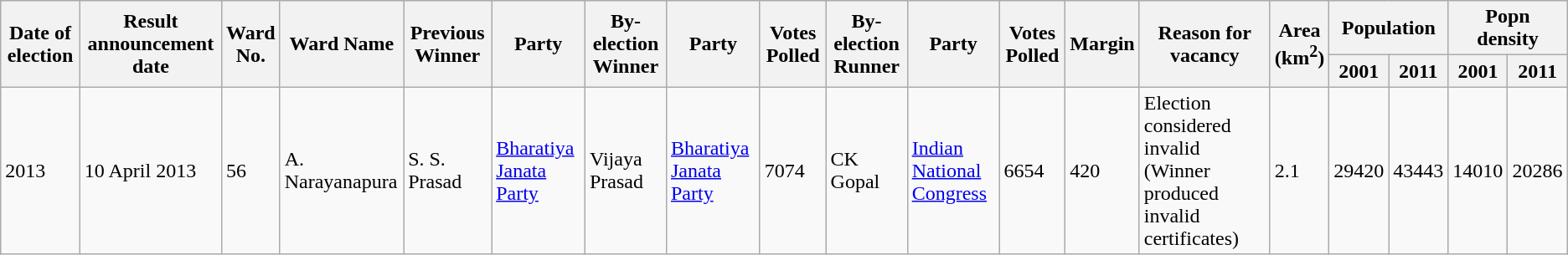<table class="wikitable sortable">
<tr>
<th rowspan="2">Date of election</th>
<th rowspan="2">Result announcement date</th>
<th rowspan="2">Ward<br>No.</th>
<th rowspan="2">Ward Name</th>
<th rowspan="2">Previous Winner</th>
<th rowspan="2">Party</th>
<th rowspan="2">By-election Winner</th>
<th rowspan="2">Party</th>
<th rowspan="2">Votes Polled</th>
<th rowspan="2">By-election Runner</th>
<th rowspan="2">Party</th>
<th rowspan="2">Votes Polled</th>
<th rowspan="2">Margin</th>
<th rowspan="2">Reason for vacancy</th>
<th rowspan="2">Area<br>(km<sup>2</sup>)</th>
<th colspan="2">Population</th>
<th colspan="2">Popn density</th>
</tr>
<tr>
<th>2001</th>
<th>2011</th>
<th>2001</th>
<th>2011</th>
</tr>
<tr>
<td>2013</td>
<td>10 April 2013</td>
<td>56</td>
<td>A. Narayanapura</td>
<td>S. S. Prasad</td>
<td><a href='#'>Bharatiya Janata Party</a></td>
<td>Vijaya Prasad</td>
<td><a href='#'>Bharatiya Janata Party</a></td>
<td>7074</td>
<td>CK Gopal</td>
<td><a href='#'>Indian National Congress</a></td>
<td>6654</td>
<td>420</td>
<td>Election considered invalid (Winner produced invalid certificates)</td>
<td>2.1</td>
<td>29420</td>
<td>43443</td>
<td>14010</td>
<td>20286</td>
</tr>
</table>
